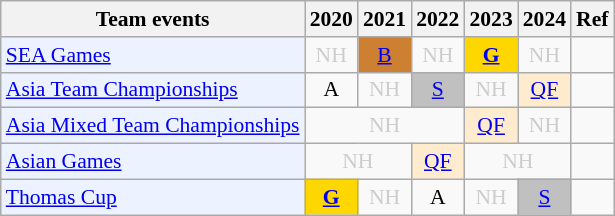<table class="wikitable" style="font-size: 90%; text-align:center">
<tr>
<th>Team events</th>
<th>2020</th>
<th>2021</th>
<th>2022</th>
<th>2023</th>
<th>2024</th>
<th>Ref</th>
</tr>
<tr>
<td bgcolor="#ECF2FF"; align="left"><a href='#'>SEA Games</a></td>
<td style=color:#ccc>NH</td>
<td bgcolor=CD7F32><a href='#'>B</a></td>
<td style=color:#ccc>NH</td>
<td bgcolor=gold><a href='#'><strong>G</strong></a></td>
<td style=color:#ccc>NH</td>
<td></td>
</tr>
<tr>
<td bgcolor="#ECF2FF"; align="left"><a href='#'>Asia Team Championships</a></td>
<td>A</td>
<td style=color:#ccc>NH</td>
<td bgcolor=silver><a href='#'>S</a></td>
<td style=color:#ccc>NH</td>
<td bgcolor=FFEBCD><a href='#'>QF</a></td>
<td></td>
</tr>
<tr>
<td bgcolor="#ECF2FF"; align="left"><a href='#'>Asia Mixed Team Championships</a></td>
<td colspan="3" style=color:#ccc>NH</td>
<td bgcolor=FFEBCD><a href='#'>QF</a></td>
<td style=color:#ccc>NH</td>
<td></td>
</tr>
<tr>
<td bgcolor="#ECF2FF"; align="left"><a href='#'>Asian Games</a></td>
<td colspan="2" style=color:#ccc>NH</td>
<td bgcolor=FFEBCD><a href='#'>QF</a></td>
<td colspan="2" style=color:#ccc>NH</td>
<td></td>
</tr>
<tr>
<td bgcolor="#ECF2FF"; align="left"><a href='#'>Thomas Cup</a></td>
<td bgcolor=gold><a href='#'><strong>G</strong></a></td>
<td style=color:#ccc>NH</td>
<td>A</td>
<td style=color:#ccc>NH</td>
<td bgcolor=silver><a href='#'>S</a></td>
<td></td>
</tr>
</table>
